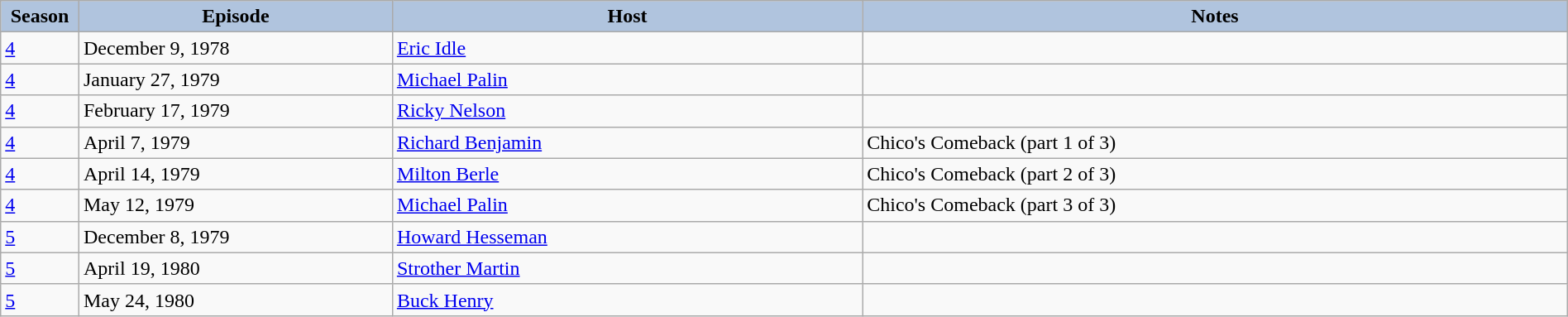<table class="wikitable" style="width:100%;">
<tr>
<th style="background:#B0C4DE;" width="5%">Season</th>
<th style="background:#B0C4DE;" width="20%">Episode</th>
<th style="background:#B0C4DE;" width="30%">Host</th>
<th style="background:#B0C4DE;" width="45%">Notes</th>
</tr>
<tr>
<td><a href='#'>4</a></td>
<td>December 9, 1978</td>
<td><a href='#'>Eric Idle</a></td>
<td></td>
</tr>
<tr>
<td><a href='#'>4</a></td>
<td>January 27, 1979</td>
<td><a href='#'>Michael Palin</a></td>
<td></td>
</tr>
<tr>
<td><a href='#'>4</a></td>
<td>February 17, 1979</td>
<td><a href='#'>Ricky Nelson</a></td>
<td></td>
</tr>
<tr>
<td><a href='#'>4</a></td>
<td>April 7, 1979</td>
<td><a href='#'>Richard Benjamin</a></td>
<td>Chico's Comeback (part 1 of 3)</td>
</tr>
<tr>
<td><a href='#'>4</a></td>
<td>April 14, 1979</td>
<td><a href='#'>Milton Berle</a></td>
<td>Chico's Comeback (part 2 of 3)</td>
</tr>
<tr>
<td><a href='#'>4</a></td>
<td>May 12, 1979</td>
<td><a href='#'>Michael Palin</a></td>
<td>Chico's Comeback (part 3 of 3)</td>
</tr>
<tr>
<td><a href='#'>5</a></td>
<td>December 8, 1979</td>
<td><a href='#'>Howard Hesseman</a></td>
<td></td>
</tr>
<tr>
<td><a href='#'>5</a></td>
<td>April 19, 1980</td>
<td><a href='#'>Strother Martin</a></td>
<td></td>
</tr>
<tr>
<td><a href='#'>5</a></td>
<td>May 24, 1980</td>
<td><a href='#'>Buck Henry</a></td>
<td></td>
</tr>
</table>
